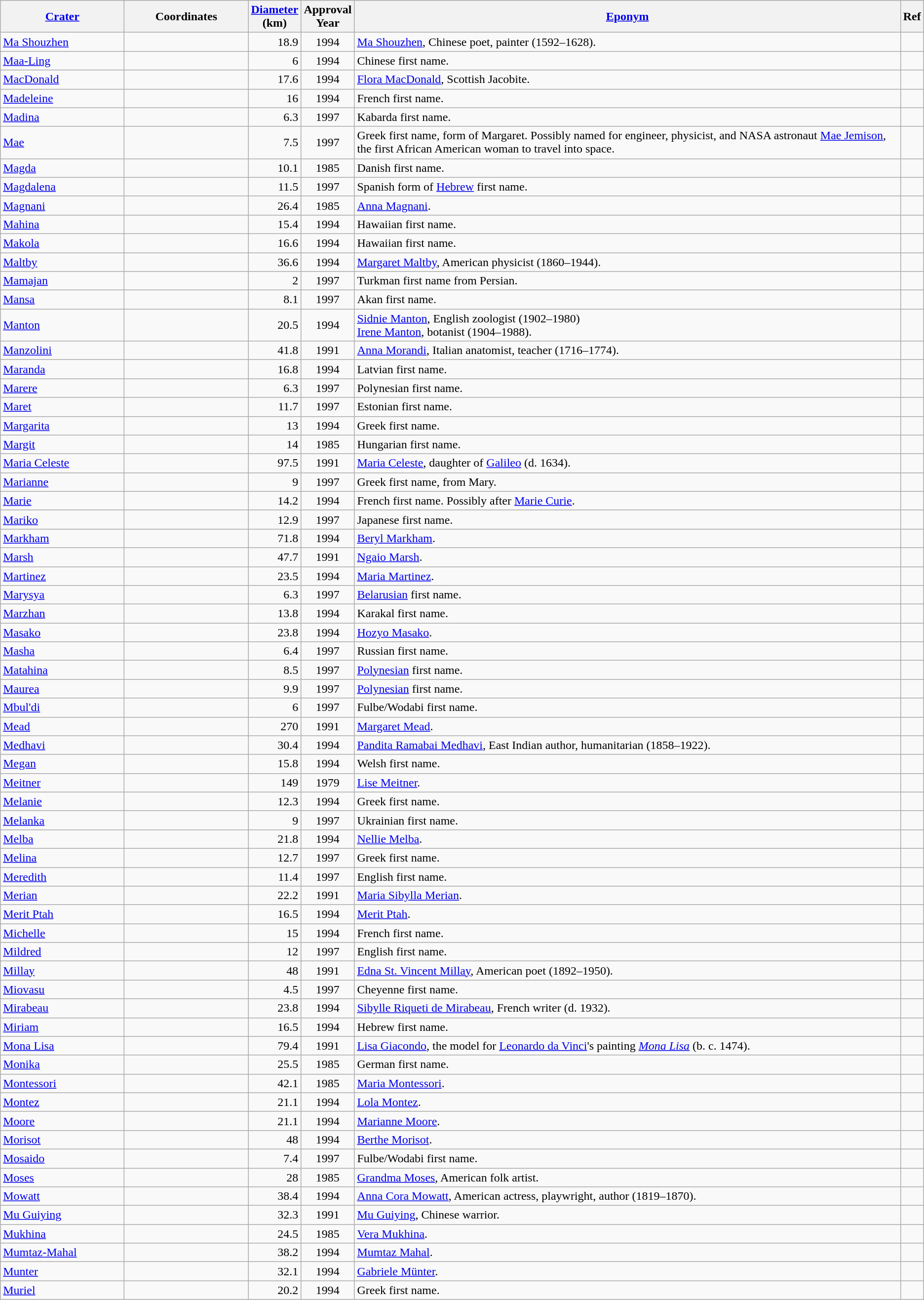<table class="wikitable sortable" style="min-width: 90%">
<tr>
<th style="width:10em"><a href='#'>Crater</a></th>
<th style="width:10em">Coordinates</th>
<th><a href='#'>Diameter</a><br>(km)</th>
<th>Approval<br>Year</th>
<th class="unsortable"><a href='#'>Eponym</a></th>
<th class="unsortable">Ref</th>
</tr>
<tr id="Ma Shouzhen">
<td><a href='#'>Ma Shouzhen</a></td>
<td></td>
<td align=right>18.9</td>
<td align=center>1994</td>
<td><a href='#'>Ma Shouzhen</a>, Chinese poet, painter (1592–1628).</td>
<td></td>
</tr>
<tr id="Maa-Ling">
<td><a href='#'>Maa-Ling</a></td>
<td></td>
<td align=right>6</td>
<td align=center>1994</td>
<td>Chinese first name.</td>
<td></td>
</tr>
<tr id="MacDonald">
<td><a href='#'>MacDonald</a></td>
<td></td>
<td align=right>17.6</td>
<td align=center>1994</td>
<td><a href='#'>Flora MacDonald</a>, Scottish Jacobite.</td>
<td></td>
</tr>
<tr id="Madeleine">
<td><a href='#'>Madeleine</a></td>
<td></td>
<td align=right>16</td>
<td align=center>1994</td>
<td>French first name.</td>
<td></td>
</tr>
<tr id="Madina">
<td><a href='#'>Madina</a></td>
<td></td>
<td align=right>6.3</td>
<td align=center>1997</td>
<td>Kabarda first name.</td>
<td></td>
</tr>
<tr id="Mae">
<td><a href='#'>Mae</a></td>
<td></td>
<td align=right>7.5</td>
<td align=center>1997</td>
<td>Greek first name, form of Margaret. Possibly named for engineer, physicist, and NASA astronaut <a href='#'>Mae Jemison</a>, the first African American woman to travel into space.</td>
<td></td>
</tr>
<tr id="Magda">
<td><a href='#'>Magda</a></td>
<td></td>
<td align=right>10.1</td>
<td align=center>1985</td>
<td>Danish first name.</td>
<td></td>
</tr>
<tr id="Magdalena">
<td><a href='#'>Magdalena</a></td>
<td></td>
<td align=right>11.5</td>
<td align=center>1997</td>
<td>Spanish form of <a href='#'>Hebrew</a> first name.</td>
<td></td>
</tr>
<tr id="Magnani">
<td><a href='#'>Magnani</a></td>
<td></td>
<td align=right>26.4</td>
<td align=center>1985</td>
<td><a href='#'>Anna Magnani</a>.</td>
<td></td>
</tr>
<tr id="Mahina">
<td><a href='#'>Mahina</a></td>
<td></td>
<td align=right>15.4</td>
<td align=center>1994</td>
<td>Hawaiian first name.</td>
<td></td>
</tr>
<tr id="Makola">
<td><a href='#'>Makola</a></td>
<td></td>
<td align=right>16.6</td>
<td align=center>1994</td>
<td>Hawaiian first name.</td>
<td></td>
</tr>
<tr id="Maltby">
<td><a href='#'>Maltby</a></td>
<td></td>
<td align=right>36.6</td>
<td align=center>1994</td>
<td><a href='#'>Margaret Maltby</a>, American physicist (1860–1944).</td>
<td></td>
</tr>
<tr id="Mamajan">
<td><a href='#'>Mamajan</a></td>
<td></td>
<td align=right>2</td>
<td align=center>1997</td>
<td>Turkman first name from Persian.</td>
<td></td>
</tr>
<tr id="Mansa">
<td><a href='#'>Mansa</a></td>
<td></td>
<td align=right>8.1</td>
<td align=center>1997</td>
<td>Akan first name.</td>
<td></td>
</tr>
<tr id="Manton">
<td><a href='#'>Manton</a></td>
<td></td>
<td align=right>20.5</td>
<td align=center>1994</td>
<td><a href='#'>Sidnie Manton</a>, English zoologist (1902–1980) <br> <a href='#'>Irene Manton</a>, botanist (1904–1988).</td>
<td></td>
</tr>
<tr id="Manzolini">
<td><a href='#'>Manzolini</a></td>
<td></td>
<td align=right>41.8</td>
<td align=center>1991</td>
<td><a href='#'>Anna Morandi</a>, Italian anatomist, teacher (1716–1774).</td>
<td></td>
</tr>
<tr id="Maranda">
<td><a href='#'>Maranda</a></td>
<td></td>
<td align=right>16.8</td>
<td align=center>1994</td>
<td>Latvian first name.</td>
<td></td>
</tr>
<tr id="Marere">
<td><a href='#'>Marere</a></td>
<td></td>
<td align=right>6.3</td>
<td align=center>1997</td>
<td>Polynesian first name.</td>
<td></td>
</tr>
<tr id="Maret">
<td><a href='#'>Maret</a></td>
<td></td>
<td align=right>11.7</td>
<td align=center>1997</td>
<td>Estonian first name.</td>
<td></td>
</tr>
<tr id="Margarita">
<td><a href='#'>Margarita</a></td>
<td></td>
<td align=right>13</td>
<td align=center>1994</td>
<td>Greek first name.</td>
<td></td>
</tr>
<tr id="Margit">
<td><a href='#'>Margit</a></td>
<td></td>
<td align=right>14</td>
<td align=center>1985</td>
<td>Hungarian first name.</td>
<td></td>
</tr>
<tr id="Maria Celeste">
<td><a href='#'>Maria Celeste</a></td>
<td></td>
<td align=right>97.5</td>
<td align=center>1991</td>
<td><a href='#'>Maria Celeste</a>, daughter of <a href='#'>Galileo</a> (d. 1634).</td>
<td></td>
</tr>
<tr id="Marianne">
<td><a href='#'>Marianne</a></td>
<td></td>
<td align=right>9</td>
<td align=center>1997</td>
<td>Greek first name, from Mary.</td>
<td></td>
</tr>
<tr id="Marie">
<td><a href='#'>Marie</a></td>
<td></td>
<td align=right>14.2</td>
<td align=center>1994</td>
<td>French first name. Possibly after <a href='#'>Marie Curie</a>.</td>
<td></td>
</tr>
<tr id="Mariko">
<td><a href='#'>Mariko</a></td>
<td></td>
<td align=right>12.9</td>
<td align=center>1997</td>
<td>Japanese first name.</td>
<td></td>
</tr>
<tr id="Markham">
<td><a href='#'>Markham</a></td>
<td></td>
<td align=right>71.8</td>
<td align=center>1994</td>
<td><a href='#'>Beryl Markham</a>.</td>
<td></td>
</tr>
<tr id="Marsh">
<td><a href='#'>Marsh</a></td>
<td></td>
<td align=right>47.7</td>
<td align=center>1991</td>
<td><a href='#'>Ngaio Marsh</a>.</td>
<td></td>
</tr>
<tr id="Martinez">
<td><a href='#'>Martinez</a></td>
<td></td>
<td align=right>23.5</td>
<td align=center>1994</td>
<td><a href='#'>Maria Martinez</a>.</td>
<td></td>
</tr>
<tr id="Marysya">
<td><a href='#'>Marysya</a></td>
<td></td>
<td align=right>6.3</td>
<td align=center>1997</td>
<td><a href='#'>Belarusian</a> first name.</td>
<td></td>
</tr>
<tr id="Marzhan">
<td><a href='#'>Marzhan</a></td>
<td></td>
<td align=right>13.8</td>
<td align=center>1994</td>
<td>Karakal first name.</td>
<td></td>
</tr>
<tr id="Masako">
<td><a href='#'>Masako</a></td>
<td></td>
<td align=right>23.8</td>
<td align=center>1994</td>
<td><a href='#'>Hozyo Masako</a>.</td>
<td></td>
</tr>
<tr id="Masha">
<td><a href='#'>Masha</a></td>
<td></td>
<td align=right>6.4</td>
<td align=center>1997</td>
<td>Russian first name.</td>
<td></td>
</tr>
<tr id="Matahina">
<td><a href='#'>Matahina</a></td>
<td></td>
<td align=right>8.5</td>
<td align=center>1997</td>
<td><a href='#'>Polynesian</a> first name.</td>
<td></td>
</tr>
<tr id="Maurea">
<td><a href='#'>Maurea</a></td>
<td></td>
<td align=right>9.9</td>
<td align=center>1997</td>
<td><a href='#'>Polynesian</a> first name.</td>
<td></td>
</tr>
<tr id="Mbul'di">
<td><a href='#'>Mbul'di</a></td>
<td></td>
<td align=right>6</td>
<td align=center>1997</td>
<td>Fulbe/Wodabi first name.</td>
<td></td>
</tr>
<tr id="Mead">
<td><a href='#'>Mead</a></td>
<td></td>
<td align=right>270</td>
<td align=center>1991</td>
<td><a href='#'>Margaret Mead</a>.</td>
<td></td>
</tr>
<tr id="Medhavi">
<td><a href='#'>Medhavi</a></td>
<td></td>
<td align=right>30.4</td>
<td align=center>1994</td>
<td><a href='#'>Pandita Ramabai Medhavi</a>, East Indian author, humanitarian (1858–1922).</td>
<td></td>
</tr>
<tr id="Megan">
<td><a href='#'>Megan</a></td>
<td></td>
<td align=right>15.8</td>
<td align=center>1994</td>
<td>Welsh first name.</td>
<td></td>
</tr>
<tr id="Meitner">
<td><a href='#'>Meitner</a></td>
<td></td>
<td align=right>149</td>
<td align=center>1979</td>
<td><a href='#'>Lise Meitner</a>.</td>
<td></td>
</tr>
<tr id="Melanie">
<td><a href='#'>Melanie</a></td>
<td></td>
<td align=right>12.3</td>
<td align=center>1994</td>
<td>Greek first name.</td>
<td></td>
</tr>
<tr id="Melanka">
<td><a href='#'>Melanka</a></td>
<td></td>
<td align=right>9</td>
<td align=center>1997</td>
<td>Ukrainian first name.</td>
<td></td>
</tr>
<tr id="Melba">
<td><a href='#'>Melba</a></td>
<td></td>
<td align=right>21.8</td>
<td align=center>1994</td>
<td><a href='#'>Nellie Melba</a>.</td>
<td></td>
</tr>
<tr id="Melina">
<td><a href='#'>Melina</a></td>
<td></td>
<td align=right>12.7</td>
<td align=center>1997</td>
<td>Greek first name.</td>
<td></td>
</tr>
<tr id="Meredith">
<td><a href='#'>Meredith</a></td>
<td></td>
<td align=right>11.4</td>
<td align=center>1997</td>
<td>English first name.</td>
<td></td>
</tr>
<tr id="Merian">
<td><a href='#'>Merian</a></td>
<td></td>
<td align=right>22.2</td>
<td align=center>1991</td>
<td><a href='#'>Maria Sibylla Merian</a>.</td>
<td></td>
</tr>
<tr id="Merit Ptah">
<td><a href='#'>Merit Ptah</a></td>
<td></td>
<td align=right>16.5</td>
<td align=center>1994</td>
<td><a href='#'>Merit Ptah</a>.</td>
<td></td>
</tr>
<tr id="Michelle">
<td><a href='#'>Michelle</a></td>
<td></td>
<td align=right>15</td>
<td align=center>1994</td>
<td>French first name.</td>
<td></td>
</tr>
<tr id="Mildred">
<td><a href='#'>Mildred</a></td>
<td></td>
<td align=right>12</td>
<td align=center>1997</td>
<td>English first name.</td>
<td></td>
</tr>
<tr id="Millay">
<td><a href='#'>Millay</a></td>
<td></td>
<td align=right>48</td>
<td align=center>1991</td>
<td><a href='#'>Edna St. Vincent Millay</a>, American poet (1892–1950).</td>
<td></td>
</tr>
<tr id="Miovasu">
<td><a href='#'>Miovasu</a></td>
<td></td>
<td align=right>4.5</td>
<td align=center>1997</td>
<td>Cheyenne first name.</td>
<td></td>
</tr>
<tr id="Mirabeau">
<td><a href='#'>Mirabeau</a></td>
<td></td>
<td align=right>23.8</td>
<td align=center>1994</td>
<td><a href='#'>Sibylle Riqueti de Mirabeau</a>, French writer (d. 1932).</td>
<td></td>
</tr>
<tr id="Miriam">
<td><a href='#'>Miriam</a></td>
<td></td>
<td align=right>16.5</td>
<td align=center>1994</td>
<td>Hebrew first name.</td>
<td></td>
</tr>
<tr id="Mona Lisa">
<td><a href='#'>Mona Lisa</a></td>
<td></td>
<td align=right>79.4</td>
<td align=center>1991</td>
<td><a href='#'>Lisa Giacondo</a>, the model for <a href='#'>Leonardo da Vinci</a>'s painting <em><a href='#'>Mona Lisa</a></em> (b. c. 1474).</td>
<td></td>
</tr>
<tr id="Monika">
<td><a href='#'>Monika</a></td>
<td></td>
<td align=right>25.5</td>
<td align=center>1985</td>
<td>German first name.</td>
<td></td>
</tr>
<tr id="Montessori">
<td><a href='#'>Montessori</a></td>
<td></td>
<td align=right>42.1</td>
<td align=center>1985</td>
<td><a href='#'>Maria Montessori</a>.</td>
<td></td>
</tr>
<tr id="Montez">
<td><a href='#'>Montez</a></td>
<td></td>
<td align=right>21.1</td>
<td align=center>1994</td>
<td><a href='#'>Lola Montez</a>.</td>
<td></td>
</tr>
<tr id="Moore">
<td><a href='#'>Moore</a></td>
<td></td>
<td align=right>21.1</td>
<td align=center>1994</td>
<td><a href='#'>Marianne Moore</a>.</td>
<td></td>
</tr>
<tr id="Morisot">
<td><a href='#'>Morisot</a></td>
<td></td>
<td align=right>48</td>
<td align=center>1994</td>
<td><a href='#'>Berthe Morisot</a>.</td>
<td></td>
</tr>
<tr id="Mosaido">
<td><a href='#'>Mosaido</a></td>
<td></td>
<td align=right>7.4</td>
<td align=center>1997</td>
<td>Fulbe/Wodabi first name.</td>
<td></td>
</tr>
<tr id="Moses">
<td><a href='#'>Moses</a></td>
<td></td>
<td align=right>28</td>
<td align=center>1985</td>
<td><a href='#'>Grandma Moses</a>, American folk artist.</td>
<td></td>
</tr>
<tr id="Mowatt">
<td><a href='#'>Mowatt</a></td>
<td></td>
<td align=right>38.4</td>
<td align=center>1994</td>
<td><a href='#'>Anna Cora Mowatt</a>, American actress, playwright, author (1819–1870).</td>
<td></td>
</tr>
<tr id="Mu Guiying">
<td><a href='#'>Mu Guiying</a></td>
<td></td>
<td align=right>32.3</td>
<td align=center>1991</td>
<td><a href='#'>Mu Guiying</a>, Chinese warrior.</td>
<td></td>
</tr>
<tr id="Mukhina">
<td><a href='#'>Mukhina</a></td>
<td></td>
<td align=right>24.5</td>
<td align=center>1985</td>
<td><a href='#'>Vera Mukhina</a>.</td>
<td></td>
</tr>
<tr id="Mumtaz-Mahal">
<td><a href='#'>Mumtaz-Mahal</a></td>
<td></td>
<td align=right>38.2</td>
<td align=center>1994</td>
<td><a href='#'>Mumtaz Mahal</a>.</td>
<td></td>
</tr>
<tr id="Munter">
<td><a href='#'>Munter</a></td>
<td></td>
<td align=right>32.1</td>
<td align=center>1994</td>
<td><a href='#'>Gabriele Münter</a>.</td>
<td></td>
</tr>
<tr id="Muriel">
<td><a href='#'>Muriel</a></td>
<td></td>
<td align=right>20.2</td>
<td align=center>1994</td>
<td>Greek first name.</td>
<td></td>
</tr>
</table>
